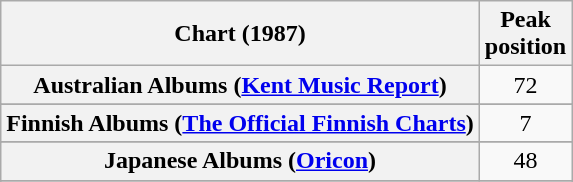<table class="wikitable plainrowheaders sortable" style="text-align:center;">
<tr>
<th>Chart (1987)</th>
<th>Peak<br>position</th>
</tr>
<tr>
<th scope="row">Australian Albums (<a href='#'>Kent Music Report</a>)</th>
<td>72</td>
</tr>
<tr>
</tr>
<tr>
</tr>
<tr>
</tr>
<tr>
<th scope="row">Finnish Albums (<a href='#'>The Official Finnish Charts</a>)</th>
<td align="center">7</td>
</tr>
<tr>
</tr>
<tr>
<th scope="row">Japanese Albums (<a href='#'>Oricon</a>)</th>
<td align="center">48</td>
</tr>
<tr>
</tr>
<tr>
</tr>
<tr>
</tr>
<tr>
</tr>
<tr>
</tr>
</table>
